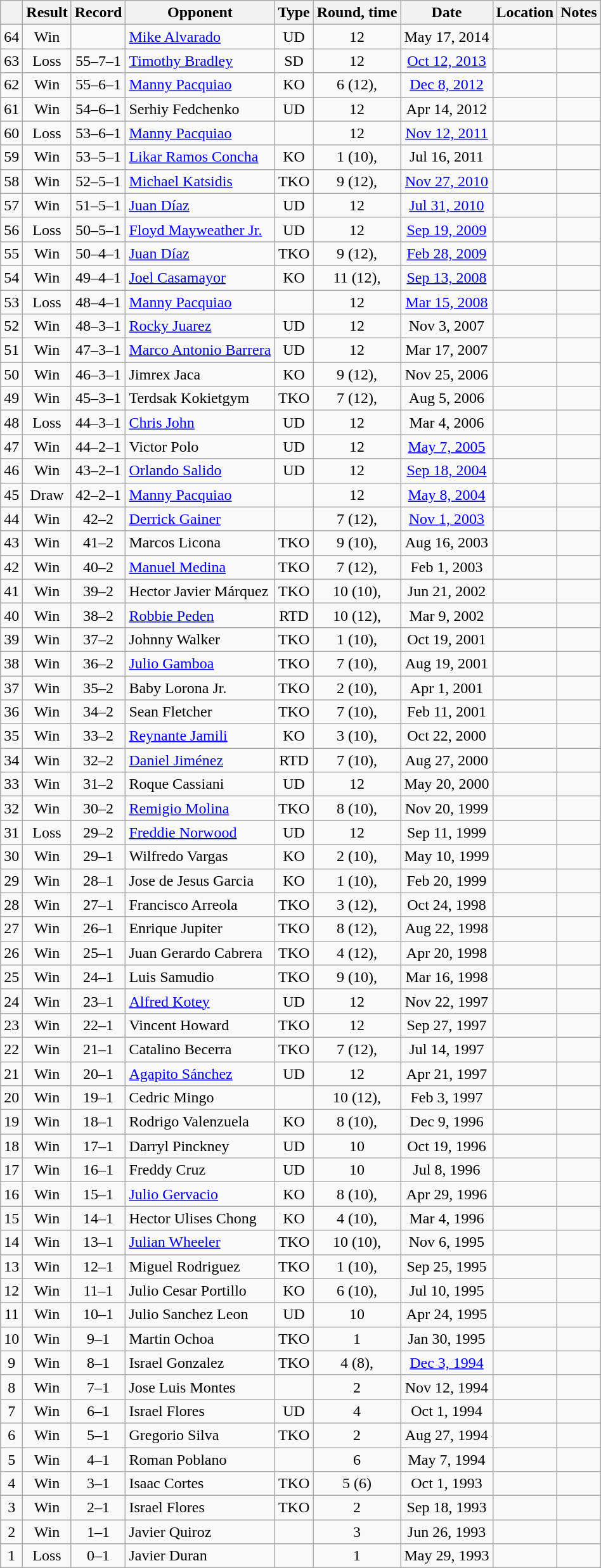<table class="wikitable" style="text-align:center">
<tr>
<th></th>
<th>Result</th>
<th>Record</th>
<th>Opponent</th>
<th>Type</th>
<th>Round, time</th>
<th>Date</th>
<th>Location</th>
<th>Notes</th>
</tr>
<tr>
<td>64</td>
<td>Win</td>
<td></td>
<td style="text-align:left;"><a href='#'>Mike Alvarado</a></td>
<td>UD</td>
<td>12</td>
<td>May 17, 2014</td>
<td style="text-align:left;"></td>
<td style="text-align:left;"></td>
</tr>
<tr>
<td>63</td>
<td>Loss</td>
<td>55–7–1</td>
<td style="text-align:left;"><a href='#'>Timothy Bradley</a></td>
<td>SD</td>
<td>12</td>
<td><a href='#'>Oct 12, 2013</a></td>
<td style="text-align:left;"></td>
<td style="text-align:left;"></td>
</tr>
<tr>
<td>62</td>
<td>Win</td>
<td>55–6–1</td>
<td style="text-align:left;"><a href='#'>Manny Pacquiao</a></td>
<td>KO</td>
<td>6 (12), </td>
<td><a href='#'>Dec 8, 2012</a></td>
<td style="text-align:left;"></td>
<td></td>
</tr>
<tr>
<td>61</td>
<td>Win</td>
<td>54–6–1</td>
<td style="text-align:left;">Serhiy Fedchenko</td>
<td>UD</td>
<td>12</td>
<td>Apr 14, 2012</td>
<td style="text-align:left;"></td>
<td style="text-align:left;"></td>
</tr>
<tr>
<td>60</td>
<td>Loss</td>
<td>53–6–1</td>
<td style="text-align:left;"><a href='#'>Manny Pacquiao</a></td>
<td></td>
<td>12</td>
<td><a href='#'>Nov 12, 2011</a></td>
<td style="text-align:left;"></td>
<td style="text-align:left;"></td>
</tr>
<tr>
<td>59</td>
<td>Win</td>
<td>53–5–1</td>
<td style="text-align:left;"><a href='#'>Likar Ramos Concha</a></td>
<td>KO</td>
<td>1 (10), </td>
<td>Jul 16, 2011</td>
<td style="text-align:left;"></td>
<td></td>
</tr>
<tr>
<td>58</td>
<td>Win</td>
<td>52–5–1</td>
<td style="text-align:left;"><a href='#'>Michael Katsidis</a></td>
<td>TKO</td>
<td>9 (12), </td>
<td><a href='#'>Nov 27, 2010</a></td>
<td style="text-align:left;"></td>
<td style="text-align:left;"></td>
</tr>
<tr>
<td>57</td>
<td>Win</td>
<td>51–5–1</td>
<td style="text-align:left;"><a href='#'>Juan Díaz</a></td>
<td>UD</td>
<td>12</td>
<td><a href='#'>Jul 31, 2010</a></td>
<td style="text-align:left;"></td>
<td style="text-align:left;"></td>
</tr>
<tr>
<td>56</td>
<td>Loss</td>
<td>50–5–1</td>
<td style="text-align:left;"><a href='#'>Floyd Mayweather Jr.</a></td>
<td>UD</td>
<td>12</td>
<td><a href='#'>Sep 19, 2009</a></td>
<td style="text-align:left;"></td>
<td></td>
</tr>
<tr>
<td>55</td>
<td>Win</td>
<td>50–4–1</td>
<td style="text-align:left;"><a href='#'>Juan Díaz</a></td>
<td>TKO</td>
<td>9 (12), </td>
<td><a href='#'>Feb 28, 2009</a></td>
<td style="text-align:left;"></td>
<td style="text-align:left;"></td>
</tr>
<tr>
<td>54</td>
<td>Win</td>
<td>49–4–1</td>
<td style="text-align:left;"><a href='#'>Joel Casamayor</a></td>
<td>KO</td>
<td>11 (12), </td>
<td><a href='#'>Sep 13, 2008</a></td>
<td style="text-align:left;"></td>
<td style="text-align:left;"></td>
</tr>
<tr>
<td>53</td>
<td>Loss</td>
<td>48–4–1</td>
<td style="text-align:left;"><a href='#'>Manny Pacquiao</a></td>
<td></td>
<td>12</td>
<td><a href='#'>Mar 15, 2008</a></td>
<td style="text-align:left;"></td>
<td style="text-align:left;"></td>
</tr>
<tr>
<td>52</td>
<td>Win</td>
<td>48–3–1</td>
<td style="text-align:left;"><a href='#'>Rocky Juarez</a></td>
<td>UD</td>
<td>12</td>
<td>Nov 3, 2007</td>
<td style="text-align:left;"></td>
<td style="text-align:left;"></td>
</tr>
<tr>
<td>51</td>
<td>Win</td>
<td>47–3–1</td>
<td style="text-align:left;"><a href='#'>Marco Antonio Barrera</a></td>
<td>UD</td>
<td>12</td>
<td>Mar 17, 2007</td>
<td style="text-align:left;"></td>
<td style="text-align:left;"></td>
</tr>
<tr>
<td>50</td>
<td>Win</td>
<td>46–3–1</td>
<td style="text-align:left;">Jimrex Jaca</td>
<td>KO</td>
<td>9 (12), </td>
<td>Nov 25, 2006</td>
<td style="text-align:left;"></td>
<td style="text-align:left;"></td>
</tr>
<tr>
<td>49</td>
<td>Win</td>
<td>45–3–1</td>
<td style="text-align:left;">Terdsak Kokietgym</td>
<td>TKO</td>
<td>7 (12), </td>
<td>Aug 5, 2006</td>
<td style="text-align:left;"></td>
<td style="text-align:left;"></td>
</tr>
<tr>
<td>48</td>
<td>Loss</td>
<td>44–3–1</td>
<td style="text-align:left;"><a href='#'>Chris John</a></td>
<td>UD</td>
<td>12</td>
<td>Mar 4, 2006</td>
<td style="text-align:left;"></td>
<td style="text-align:left;"></td>
</tr>
<tr>
<td>47</td>
<td>Win</td>
<td>44–2–1</td>
<td style="text-align:left;">Victor Polo</td>
<td>UD</td>
<td>12</td>
<td><a href='#'>May 7, 2005</a></td>
<td style="text-align:left;"></td>
<td style="text-align:left;"></td>
</tr>
<tr>
<td>46</td>
<td>Win</td>
<td>43–2–1</td>
<td style="text-align:left;"><a href='#'>Orlando Salido</a></td>
<td>UD</td>
<td>12</td>
<td><a href='#'>Sep 18, 2004</a></td>
<td style="text-align:left;"></td>
<td style="text-align:left;"></td>
</tr>
<tr>
<td>45</td>
<td>Draw</td>
<td>42–2–1</td>
<td style="text-align:left;"><a href='#'>Manny Pacquiao</a></td>
<td></td>
<td>12</td>
<td><a href='#'>May 8, 2004</a></td>
<td style="text-align:left;"></td>
<td style="text-align:left;"></td>
</tr>
<tr>
<td>44</td>
<td>Win</td>
<td>42–2</td>
<td style="text-align:left;"><a href='#'>Derrick Gainer</a></td>
<td></td>
<td>7 (12), </td>
<td><a href='#'>Nov 1, 2003</a></td>
<td style="text-align:left;"></td>
<td style="text-align:left;"></td>
</tr>
<tr>
<td>43</td>
<td>Win</td>
<td>41–2</td>
<td style="text-align:left;">Marcos Licona</td>
<td>TKO</td>
<td>9 (10), </td>
<td>Aug 16, 2003</td>
<td style="text-align:left;"></td>
<td></td>
</tr>
<tr>
<td>42</td>
<td>Win</td>
<td>40–2</td>
<td style="text-align:left;"><a href='#'>Manuel Medina</a></td>
<td>TKO</td>
<td>7 (12), </td>
<td>Feb 1, 2003</td>
<td style="text-align:left;"></td>
<td style="text-align:left;"></td>
</tr>
<tr>
<td>41</td>
<td>Win</td>
<td>39–2</td>
<td style="text-align:left;">Hector Javier Márquez</td>
<td>TKO</td>
<td>10 (10), </td>
<td>Jun 21, 2002</td>
<td style="text-align:left;"></td>
<td></td>
</tr>
<tr>
<td>40</td>
<td>Win</td>
<td>38–2</td>
<td style="text-align:left;"><a href='#'>Robbie Peden</a></td>
<td>RTD</td>
<td>10 (12), </td>
<td>Mar 9, 2002</td>
<td style="text-align:left;"></td>
<td style="text-align:left;"></td>
</tr>
<tr>
<td>39</td>
<td>Win</td>
<td>37–2</td>
<td style="text-align:left;">Johnny Walker</td>
<td>TKO</td>
<td>1 (10), </td>
<td>Oct 19, 2001</td>
<td style="text-align:left;"></td>
<td></td>
</tr>
<tr>
<td>38</td>
<td>Win</td>
<td>36–2</td>
<td style="text-align:left;"><a href='#'>Julio Gamboa</a></td>
<td>TKO</td>
<td>7 (10), </td>
<td>Aug 19, 2001</td>
<td style="text-align:left;"></td>
<td></td>
</tr>
<tr>
<td>37</td>
<td>Win</td>
<td>35–2</td>
<td style="text-align:left;">Baby Lorona Jr.</td>
<td>TKO</td>
<td>2 (10), </td>
<td>Apr 1, 2001</td>
<td style="text-align:left;"></td>
<td></td>
</tr>
<tr>
<td>36</td>
<td>Win</td>
<td>34–2</td>
<td style="text-align:left;">Sean Fletcher</td>
<td>TKO</td>
<td>7 (10), </td>
<td>Feb 11, 2001</td>
<td style="text-align:left;"></td>
<td></td>
</tr>
<tr>
<td>35</td>
<td>Win</td>
<td>33–2</td>
<td style="text-align:left;"><a href='#'>Reynante Jamili</a></td>
<td>KO</td>
<td>3 (10), </td>
<td>Oct 22, 2000</td>
<td style="text-align:left;"></td>
<td></td>
</tr>
<tr>
<td>34</td>
<td>Win</td>
<td>32–2</td>
<td style="text-align:left;"><a href='#'>Daniel Jiménez</a></td>
<td>RTD</td>
<td>7 (10), </td>
<td>Aug 27, 2000</td>
<td style="text-align:left;"></td>
<td></td>
</tr>
<tr>
<td>33</td>
<td>Win</td>
<td>31–2</td>
<td style="text-align:left;">Roque Cassiani</td>
<td>UD</td>
<td>12</td>
<td>May 20, 2000</td>
<td style="text-align:left;"></td>
<td style="text-align:left;"></td>
</tr>
<tr>
<td>32</td>
<td>Win</td>
<td>30–2</td>
<td style="text-align:left;"><a href='#'>Remigio Molina</a></td>
<td>TKO</td>
<td>8 (10), </td>
<td>Nov 20, 1999</td>
<td style="text-align:left;"></td>
<td></td>
</tr>
<tr>
<td>31</td>
<td>Loss</td>
<td>29–2</td>
<td style="text-align:left;"><a href='#'>Freddie Norwood</a></td>
<td>UD</td>
<td>12</td>
<td>Sep 11, 1999</td>
<td style="text-align:left;"></td>
<td style="text-align:left;"></td>
</tr>
<tr>
<td>30</td>
<td>Win</td>
<td>29–1</td>
<td style="text-align:left;">Wilfredo Vargas</td>
<td>KO</td>
<td>2 (10), </td>
<td>May 10, 1999</td>
<td style="text-align:left;"></td>
<td></td>
</tr>
<tr>
<td>29</td>
<td>Win</td>
<td>28–1</td>
<td style="text-align:left;">Jose de Jesus Garcia</td>
<td>KO</td>
<td>1 (10), </td>
<td>Feb 20, 1999</td>
<td style="text-align:left;"></td>
<td></td>
</tr>
<tr>
<td>28</td>
<td>Win</td>
<td>27–1</td>
<td style="text-align:left;">Francisco Arreola</td>
<td>TKO</td>
<td>3 (12), </td>
<td>Oct 24, 1998</td>
<td style="text-align:left;"></td>
<td style="text-align:left;"></td>
</tr>
<tr>
<td>27</td>
<td>Win</td>
<td>26–1</td>
<td style="text-align:left;">Enrique Jupiter</td>
<td>TKO</td>
<td>8 (12), </td>
<td>Aug 22, 1998</td>
<td style="text-align:left;"></td>
<td style="text-align:left;"></td>
</tr>
<tr>
<td>26</td>
<td>Win</td>
<td>25–1</td>
<td style="text-align:left;">Juan Gerardo Cabrera</td>
<td>TKO</td>
<td>4 (12), </td>
<td>Apr 20, 1998</td>
<td style="text-align:left;"></td>
<td style="text-align:left;"></td>
</tr>
<tr>
<td>25</td>
<td>Win</td>
<td>24–1</td>
<td style="text-align:left;">Luis Samudio</td>
<td>TKO</td>
<td>9 (10), </td>
<td>Mar 16, 1998</td>
<td style="text-align:left;"></td>
<td></td>
</tr>
<tr>
<td>24</td>
<td>Win</td>
<td>23–1</td>
<td style="text-align:left;"><a href='#'>Alfred Kotey</a></td>
<td>UD</td>
<td>12</td>
<td>Nov 22, 1997</td>
<td style="text-align:left;"></td>
<td style="text-align:left;"></td>
</tr>
<tr>
<td>23</td>
<td>Win</td>
<td>22–1</td>
<td style="text-align:left;">Vincent Howard</td>
<td>TKO</td>
<td>12</td>
<td>Sep 27, 1997</td>
<td style="text-align:left;"></td>
<td style="text-align:left;"></td>
</tr>
<tr>
<td>22</td>
<td>Win</td>
<td>21–1</td>
<td style="text-align:left;">Catalino Becerra</td>
<td>TKO</td>
<td>7 (12), </td>
<td>Jul 14, 1997</td>
<td style="text-align:left;"></td>
<td style="text-align:left;"></td>
</tr>
<tr>
<td>21</td>
<td>Win</td>
<td>20–1</td>
<td style="text-align:left;"><a href='#'>Agapito Sánchez</a></td>
<td>UD</td>
<td>12</td>
<td>Apr 21, 1997</td>
<td style="text-align:left;"></td>
<td style="text-align:left;"></td>
</tr>
<tr>
<td>20</td>
<td>Win</td>
<td>19–1</td>
<td style="text-align:left;">Cedric Mingo</td>
<td></td>
<td>10 (12), </td>
<td>Feb 3, 1997</td>
<td style="text-align:left;"></td>
<td style="text-align:left;"></td>
</tr>
<tr>
<td>19</td>
<td>Win</td>
<td>18–1</td>
<td style="text-align:left;">Rodrigo Valenzuela</td>
<td>KO</td>
<td>8 (10), </td>
<td>Dec 9, 1996</td>
<td style="text-align:left;"></td>
<td></td>
</tr>
<tr>
<td>18</td>
<td>Win</td>
<td>17–1</td>
<td style="text-align:left;">Darryl Pinckney</td>
<td>UD</td>
<td>10</td>
<td>Oct 19, 1996</td>
<td style="text-align:left;"></td>
<td></td>
</tr>
<tr>
<td>17</td>
<td>Win</td>
<td>16–1</td>
<td style="text-align:left;">Freddy Cruz</td>
<td>UD</td>
<td>10</td>
<td>Jul 8, 1996</td>
<td style="text-align:left;"></td>
<td></td>
</tr>
<tr>
<td>16</td>
<td>Win</td>
<td>15–1</td>
<td style="text-align:left;"><a href='#'>Julio Gervacio</a></td>
<td>KO</td>
<td>8 (10), </td>
<td>Apr 29, 1996</td>
<td style="text-align:left;"></td>
<td></td>
</tr>
<tr>
<td>15</td>
<td>Win</td>
<td>14–1</td>
<td style="text-align:left;">Hector Ulises Chong</td>
<td>KO</td>
<td>4 (10), </td>
<td>Mar 4, 1996</td>
<td style="text-align:left;"></td>
<td></td>
</tr>
<tr>
<td>14</td>
<td>Win</td>
<td>13–1</td>
<td style="text-align:left;"><a href='#'>Julian Wheeler</a></td>
<td>TKO</td>
<td>10 (10), </td>
<td>Nov 6, 1995</td>
<td style="text-align:left;"></td>
<td></td>
</tr>
<tr>
<td>13</td>
<td>Win</td>
<td>12–1</td>
<td style="text-align:left;">Miguel Rodriguez</td>
<td>TKO</td>
<td>1 (10), </td>
<td>Sep 25, 1995</td>
<td style="text-align:left;"></td>
<td></td>
</tr>
<tr>
<td>12</td>
<td>Win</td>
<td>11–1</td>
<td style="text-align:left;">Julio Cesar Portillo</td>
<td>KO</td>
<td>6 (10), </td>
<td>Jul 10, 1995</td>
<td style="text-align:left;"></td>
<td></td>
</tr>
<tr>
<td>11</td>
<td>Win</td>
<td>10–1</td>
<td style="text-align:left;">Julio Sanchez Leon</td>
<td>UD</td>
<td>10</td>
<td>Apr 24, 1995</td>
<td style="text-align:left;"></td>
<td></td>
</tr>
<tr>
<td>10</td>
<td>Win</td>
<td>9–1</td>
<td style="text-align:left;">Martin Ochoa</td>
<td>TKO</td>
<td>1</td>
<td>Jan 30, 1995</td>
<td style="text-align:left;"></td>
<td></td>
</tr>
<tr>
<td>9</td>
<td>Win</td>
<td>8–1</td>
<td style="text-align:left;">Israel Gonzalez</td>
<td>TKO</td>
<td>4 (8), </td>
<td><a href='#'>Dec 3, 1994</a></td>
<td style="text-align:left;"></td>
<td></td>
</tr>
<tr>
<td>8</td>
<td>Win</td>
<td>7–1</td>
<td style="text-align:left;">Jose Luis Montes</td>
<td></td>
<td>2</td>
<td>Nov 12, 1994</td>
<td style="text-align:left;"></td>
<td></td>
</tr>
<tr>
<td>7</td>
<td>Win</td>
<td>6–1</td>
<td style="text-align:left;">Israel Flores</td>
<td>UD</td>
<td>4</td>
<td>Oct 1, 1994</td>
<td style="text-align:left;"></td>
<td></td>
</tr>
<tr>
<td>6</td>
<td>Win</td>
<td>5–1</td>
<td style="text-align:left;">Gregorio Silva</td>
<td>TKO</td>
<td>2</td>
<td>Aug 27, 1994</td>
<td style="text-align:left;"></td>
<td></td>
</tr>
<tr>
<td>5</td>
<td>Win</td>
<td>4–1</td>
<td style="text-align:left;">Roman Poblano</td>
<td></td>
<td>6</td>
<td>May 7, 1994</td>
<td style="text-align:left;"></td>
<td></td>
</tr>
<tr>
<td>4</td>
<td>Win</td>
<td>3–1</td>
<td style="text-align:left;">Isaac Cortes</td>
<td>TKO</td>
<td>5 (6)</td>
<td>Oct 1, 1993</td>
<td style="text-align:left;"></td>
<td></td>
</tr>
<tr>
<td>3</td>
<td>Win</td>
<td>2–1</td>
<td style="text-align:left;">Israel Flores</td>
<td>TKO</td>
<td>2</td>
<td>Sep 18, 1993</td>
<td style="text-align:left;"></td>
<td></td>
</tr>
<tr>
<td>2</td>
<td>Win</td>
<td>1–1</td>
<td style="text-align:left;">Javier Quiroz</td>
<td></td>
<td>3</td>
<td>Jun 26, 1993</td>
<td style="text-align:left;"></td>
<td></td>
</tr>
<tr>
<td>1</td>
<td>Loss</td>
<td>0–1</td>
<td style="text-align:left;">Javier Duran</td>
<td></td>
<td>1</td>
<td>May 29, 1993</td>
<td style="text-align:left;"></td>
<td></td>
</tr>
</table>
